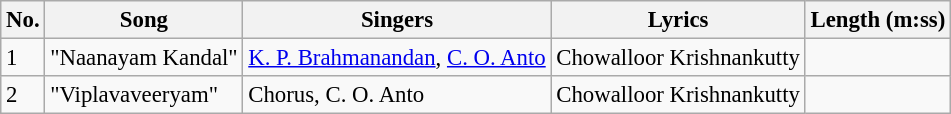<table class="wikitable" style="font-size:95%;">
<tr>
<th>No.</th>
<th>Song</th>
<th>Singers</th>
<th>Lyrics</th>
<th>Length (m:ss)</th>
</tr>
<tr>
<td>1</td>
<td>"Naanayam Kandal"</td>
<td><a href='#'>K. P. Brahmanandan</a>, <a href='#'>C. O. Anto</a></td>
<td>Chowalloor Krishnankutty</td>
<td></td>
</tr>
<tr>
<td>2</td>
<td>"Viplavaveeryam"</td>
<td>Chorus, C. O. Anto</td>
<td>Chowalloor Krishnankutty</td>
<td></td>
</tr>
</table>
